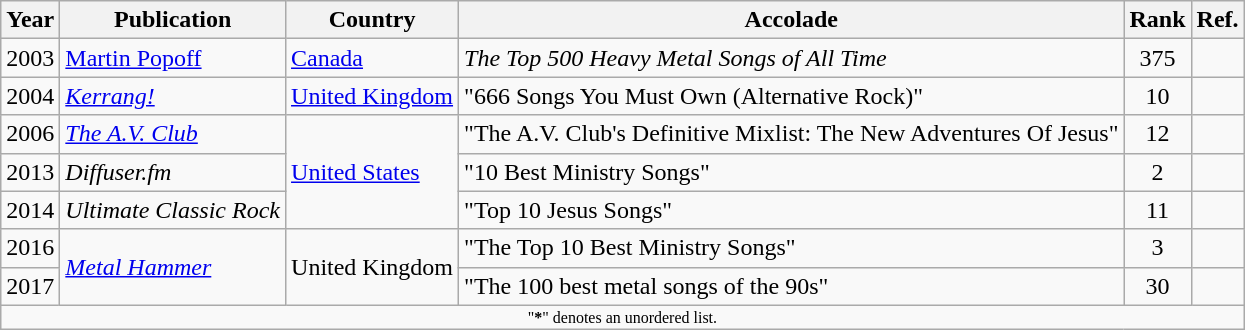<table class="wikitable sortable" style="margin:0em 1em 1em 0pt">
<tr>
<th>Year</th>
<th>Publication</th>
<th>Country</th>
<th>Accolade</th>
<th>Rank</th>
<th>Ref.</th>
</tr>
<tr>
<td align=center>2003</td>
<td><a href='#'>Martin Popoff</a></td>
<td><a href='#'>Canada</a></td>
<td><em>The Top 500 Heavy Metal Songs of All Time</em></td>
<td align=center>375</td>
<td></td>
</tr>
<tr>
<td align=center>2004</td>
<td><em><a href='#'>Kerrang!</a></em></td>
<td><a href='#'>United Kingdom</a></td>
<td>"666 Songs You Must Own (Alternative Rock)"</td>
<td align=center>10</td>
<td></td>
</tr>
<tr>
<td align=center>2006</td>
<td><em><a href='#'>The A.V. Club</a></em></td>
<td rowspan="3"><a href='#'>United States</a></td>
<td>"The A.V. Club's Definitive Mixlist: The New Adventures Of Jesus"</td>
<td align=center>12</td>
<td></td>
</tr>
<tr>
<td align=center>2013</td>
<td><em>Diffuser.fm</em></td>
<td>"10 Best Ministry Songs"</td>
<td align=center>2</td>
<td></td>
</tr>
<tr>
<td align=center>2014</td>
<td><em>Ultimate Classic Rock</em></td>
<td>"Top 10 Jesus Songs"</td>
<td align=center>11</td>
<td></td>
</tr>
<tr>
<td align=center>2016</td>
<td rowspan="2"><em><a href='#'>Metal Hammer</a></em></td>
<td rowspan="2">United Kingdom</td>
<td>"The Top 10 Best Ministry Songs"</td>
<td align=center>3</td>
<td></td>
</tr>
<tr>
<td align=center>2017</td>
<td>"The 100 best metal songs of the 90s"</td>
<td align=center>30</td>
<td></td>
</tr>
<tr class="sortbottom">
<td colspan=6 style=font-size:8pt; align=center>"<strong>*</strong>" denotes an unordered list.</td>
</tr>
</table>
